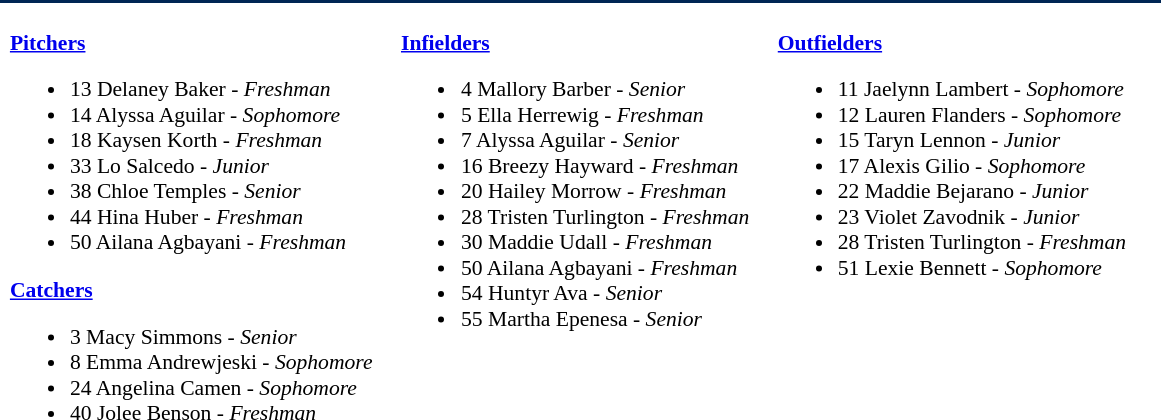<table class="toccolours" style="border-collapse:collapse; font-size:90%;">
<tr>
<td colspan="7" style=background:#002654;color:#FFFFFF; border: 2px solid #FFFFFF;></td>
</tr>
<tr>
</tr>
<tr>
<td width="03"> </td>
<td valign="top"><br><strong><a href='#'>Pitchers</a></strong><ul><li>13 Delaney Baker - <em>Freshman</em></li><li>14 Alyssa Aguilar - <em>Sophomore</em></li><li>18 Kaysen Korth - <em>Freshman</em></li><li>33 Lo Salcedo - <em>Junior</em></li><li>38 Chloe Temples - <em>Senior</em></li><li>44 Hina Huber - <em>Freshman</em></li><li>50 Ailana Agbayani - <em>Freshman</em></li></ul><strong><a href='#'>Catchers</a></strong><ul><li>3 Macy Simmons - <em>Senior</em></li><li>8 Emma Andrewjeski - <em>Sophomore</em></li><li>24 Angelina Camen - <em>Sophomore</em></li><li>40 Jolee Benson - <em>Freshman</em></li></ul></td>
<td width="15"> </td>
<td valign="top"><br><strong><a href='#'>Infielders</a></strong><ul><li>4 Mallory Barber - <em>Senior</em></li><li>5 Ella Herrewig - <em>Freshman</em></li><li>7 Alyssa Aguilar - <em>Senior</em></li><li>16 Breezy Hayward - <em>Freshman</em></li><li>20 Hailey Morrow - <em>Freshman</em></li><li>28 Tristen Turlington - <em>Freshman</em></li><li>30 Maddie Udall - <em>Freshman</em></li><li>50 Ailana Agbayani - <em>Freshman</em></li><li>54 Huntyr Ava - <em>Senior</em></li><li>55 Martha Epenesa - <em>Senior</em></li></ul></td>
<td width="15"> </td>
<td valign="top"><br><strong><a href='#'>Outfielders</a></strong><ul><li>11 Jaelynn Lambert - <em>Sophomore</em></li><li>12 Lauren Flanders - <em>Sophomore</em></li><li>15 Taryn Lennon - <em>Junior</em></li><li>17 Alexis Gilio - <em>Sophomore</em></li><li>22 Maddie Bejarano - <em>Junior</em></li><li>23 Violet Zavodnik - <em>Junior</em></li><li>28 Tristen Turlington - <em>Freshman</em></li><li>51 Lexie Bennett - <em>Sophomore</em></li></ul></td>
<td width="20"> </td>
</tr>
</table>
